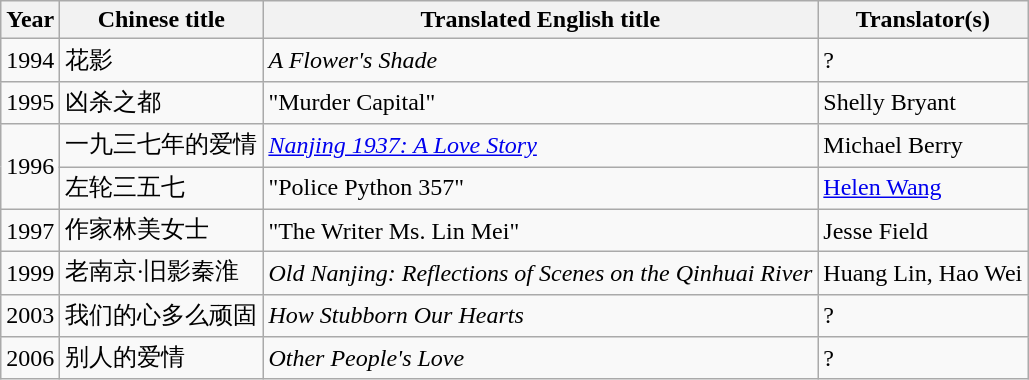<table class="wikitable">
<tr>
<th>Year</th>
<th>Chinese title</th>
<th>Translated English title</th>
<th>Translator(s)</th>
</tr>
<tr>
<td>1994</td>
<td>花影</td>
<td><em>A Flower's Shade</em></td>
<td>?</td>
</tr>
<tr>
<td>1995</td>
<td>凶杀之都</td>
<td>"Murder Capital"</td>
<td>Shelly Bryant</td>
</tr>
<tr>
<td rowspan=2>1996</td>
<td>一九三七年的爱情</td>
<td><em><a href='#'>Nanjing 1937: A Love Story</a></em></td>
<td>Michael Berry</td>
</tr>
<tr>
<td>左轮三五七</td>
<td>"Police Python 357"</td>
<td><a href='#'>Helen Wang</a></td>
</tr>
<tr>
<td>1997</td>
<td>作家林美女士</td>
<td>"The Writer Ms. Lin Mei"</td>
<td>Jesse Field</td>
</tr>
<tr>
<td>1999</td>
<td>老南京·旧影秦淮</td>
<td><em>Old Nanjing: Reflections of Scenes on the Qinhuai River</em></td>
<td>Huang Lin, Hao Wei</td>
</tr>
<tr>
<td>2003</td>
<td>我们的心多么顽固</td>
<td><em>How Stubborn Our Hearts</em></td>
<td>?</td>
</tr>
<tr>
<td>2006</td>
<td>别人的爱情</td>
<td><em>Other People's Love</em></td>
<td>?</td>
</tr>
</table>
